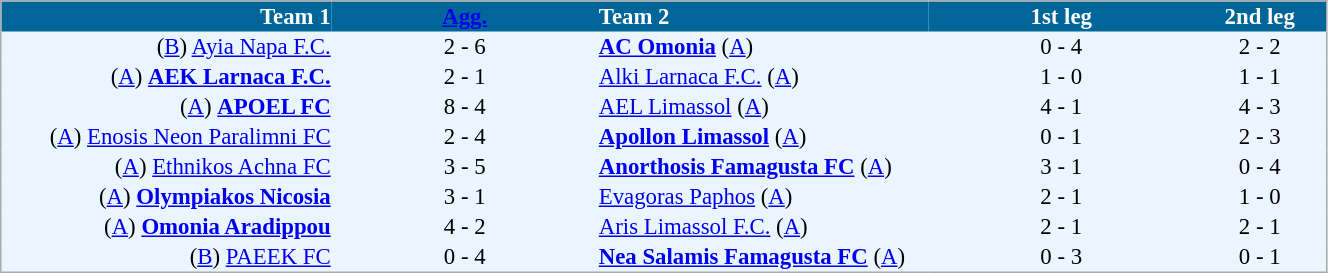<table cellspacing="0" style="background: #EBF5FF; border: 1px #aaa solid; border-collapse: collapse; font-size: 95%;" width=70%>
<tr bgcolor=#006699 style="color:white;">
<th width=25% align="right">Team 1</th>
<th width=20% align="center"><a href='#'>Agg.</a></th>
<th width=25% align="left">Team 2</th>
<th width=20% align="center">1st leg</th>
<th width=20% align="center">2nd leg</th>
</tr>
<tr>
<td align=right>(<a href='#'>B</a>) <a href='#'>Ayia Napa F.C.</a></td>
<td align=center>2 - 6</td>
<td align=left><strong><a href='#'>AC Omonia</a></strong> (<a href='#'>A</a>)</td>
<td align=center>0 - 4</td>
<td align=center>2 - 2</td>
</tr>
<tr>
<td align=right>(<a href='#'>A</a>) <strong><a href='#'>AEK Larnaca F.C.</a></strong></td>
<td align=center>2 - 1</td>
<td align=left><a href='#'>Alki Larnaca F.C.</a> (<a href='#'>A</a>)</td>
<td align=center>1 - 0</td>
<td align=center>1 - 1</td>
</tr>
<tr>
<td align=right>(<a href='#'>A</a>) <strong><a href='#'>APOEL FC</a></strong></td>
<td align=center>8 - 4</td>
<td align=left><a href='#'>AEL Limassol</a> (<a href='#'>A</a>)</td>
<td align=center>4 - 1</td>
<td align=center>4 - 3</td>
</tr>
<tr>
<td align=right>(<a href='#'>A</a>) <a href='#'>Enosis Neon Paralimni FC</a></td>
<td align=center>2 - 4</td>
<td align=left><strong><a href='#'>Apollon Limassol</a></strong> (<a href='#'>A</a>)</td>
<td align=center>0 - 1</td>
<td align=center>2 - 3</td>
</tr>
<tr>
<td align=right>(<a href='#'>A</a>) <a href='#'>Ethnikos Achna FC</a></td>
<td align=center>3 - 5</td>
<td align=left><strong><a href='#'>Anorthosis Famagusta FC</a></strong> (<a href='#'>A</a>)</td>
<td align=center>3 - 1</td>
<td align=center>0 - 4</td>
</tr>
<tr>
<td align=right>(<a href='#'>A</a>) <strong><a href='#'>Olympiakos Nicosia</a></strong></td>
<td align=center>3 - 1</td>
<td align=left><a href='#'>Evagoras Paphos</a> (<a href='#'>A</a>)</td>
<td align=center>2 - 1</td>
<td align=center>1 - 0</td>
</tr>
<tr>
<td align=right>(<a href='#'>A</a>) <strong><a href='#'>Omonia Aradippou</a></strong></td>
<td align=center>4 - 2</td>
<td align=left><a href='#'>Aris Limassol F.C.</a> (<a href='#'>A</a>)</td>
<td align=center>2 - 1</td>
<td align=center>2 - 1</td>
</tr>
<tr>
<td align=right>(<a href='#'>B</a>) <a href='#'>PAEEK FC</a></td>
<td align=center>0 - 4</td>
<td align=left><strong><a href='#'>Nea Salamis Famagusta FC</a></strong> (<a href='#'>A</a>)</td>
<td align=center>0 - 3</td>
<td align=center>0 - 1</td>
</tr>
<tr>
</tr>
</table>
